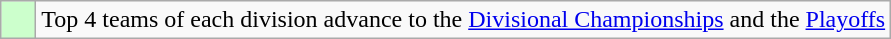<table class="wikitable">
<tr>
<td style="background: #ccffcc;">    </td>
<td>Top 4 teams of each division advance to the <a href='#'>Divisional Championships</a> and the <a href='#'>Playoffs</a></td>
</tr>
</table>
